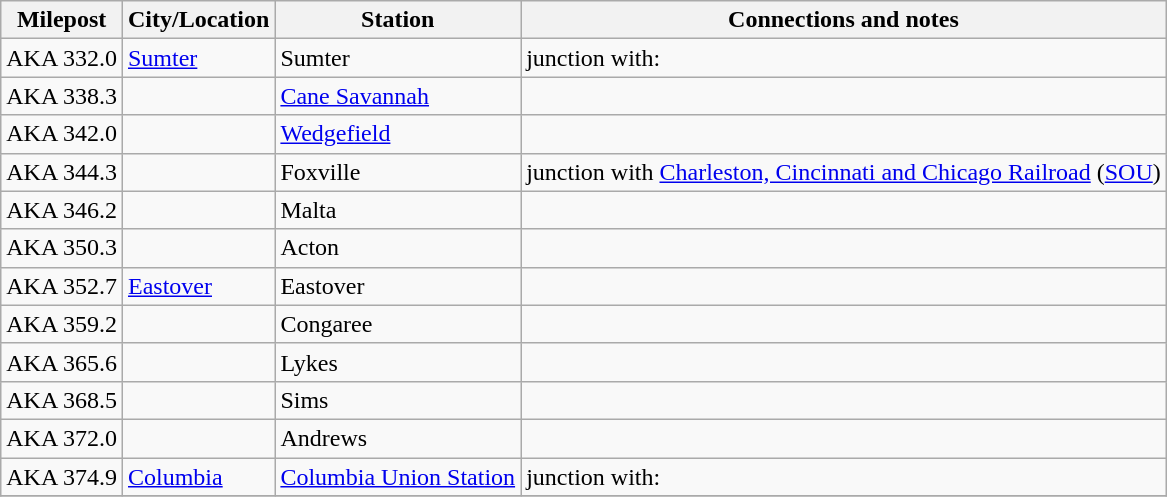<table class="wikitable">
<tr>
<th>Milepost</th>
<th>City/Location</th>
<th>Station</th>
<th>Connections and notes</th>
</tr>
<tr>
<td>AKA 332.0</td>
<td><a href='#'>Sumter</a></td>
<td>Sumter</td>
<td>junction with:</td>
</tr>
<tr>
<td>AKA 338.3</td>
<td></td>
<td><a href='#'>Cane Savannah</a></td>
<td></td>
</tr>
<tr>
<td>AKA 342.0</td>
<td></td>
<td><a href='#'>Wedgefield</a></td>
<td></td>
</tr>
<tr>
<td>AKA 344.3</td>
<td></td>
<td>Foxville</td>
<td>junction with <a href='#'>Charleston, Cincinnati and Chicago Railroad</a> (<a href='#'>SOU</a>)</td>
</tr>
<tr>
<td>AKA 346.2</td>
<td></td>
<td>Malta</td>
<td></td>
</tr>
<tr>
<td>AKA 350.3</td>
<td></td>
<td>Acton</td>
<td></td>
</tr>
<tr>
<td>AKA 352.7</td>
<td><a href='#'>Eastover</a></td>
<td>Eastover</td>
<td></td>
</tr>
<tr>
<td>AKA 359.2</td>
<td></td>
<td>Congaree</td>
<td></td>
</tr>
<tr>
<td>AKA 365.6</td>
<td></td>
<td>Lykes</td>
<td></td>
</tr>
<tr>
<td>AKA 368.5</td>
<td></td>
<td>Sims</td>
<td></td>
</tr>
<tr>
<td>AKA 372.0</td>
<td></td>
<td>Andrews</td>
<td></td>
</tr>
<tr>
<td>AKA 374.9</td>
<td><a href='#'>Columbia</a></td>
<td><a href='#'>Columbia Union Station</a></td>
<td>junction with:<br></td>
</tr>
<tr>
</tr>
</table>
